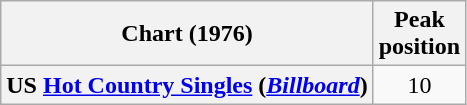<table class="wikitable sortable plainrowheaders">
<tr>
<th scope="col">Chart (1976)</th>
<th scope="col">Peak<br>position</th>
</tr>
<tr>
<th scope="row">US <a href='#'>Hot Country Singles</a> (<em><a href='#'>Billboard</a></em>)</th>
<td style="text-align:center;">10</td>
</tr>
</table>
